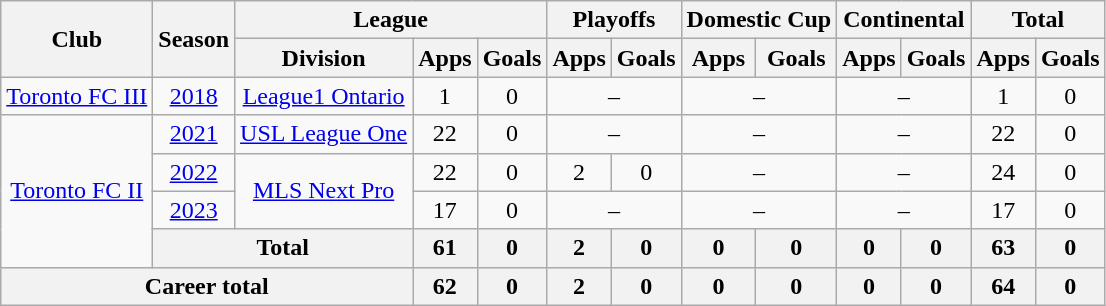<table class="wikitable" style="text-align: center">
<tr>
<th rowspan="2">Club</th>
<th rowspan="2">Season</th>
<th colspan="3">League</th>
<th colspan="2">Playoffs</th>
<th colspan="2">Domestic Cup</th>
<th colspan="2">Continental</th>
<th colspan="2">Total</th>
</tr>
<tr>
<th>Division</th>
<th>Apps</th>
<th>Goals</th>
<th>Apps</th>
<th>Goals</th>
<th>Apps</th>
<th>Goals</th>
<th>Apps</th>
<th>Goals</th>
<th>Apps</th>
<th>Goals</th>
</tr>
<tr>
<td><a href='#'>Toronto FC III</a></td>
<td><a href='#'>2018</a></td>
<td><a href='#'>League1 Ontario</a></td>
<td>1</td>
<td>0</td>
<td colspan="2">–</td>
<td colspan="2">–</td>
<td colspan="2">–</td>
<td>1</td>
<td>0</td>
</tr>
<tr>
<td rowspan=4><a href='#'>Toronto FC II</a></td>
<td><a href='#'>2021</a></td>
<td><a href='#'>USL League One</a></td>
<td>22</td>
<td>0</td>
<td colspan="2">–</td>
<td colspan="2">–</td>
<td colspan="2">–</td>
<td>22</td>
<td>0</td>
</tr>
<tr>
<td><a href='#'>2022</a></td>
<td rowspan=2><a href='#'>MLS Next Pro</a></td>
<td>22</td>
<td>0</td>
<td>2</td>
<td>0</td>
<td colspan="2">–</td>
<td colspan="2">–</td>
<td>24</td>
<td>0</td>
</tr>
<tr>
<td><a href='#'>2023</a></td>
<td>17</td>
<td>0</td>
<td colspan="2">–</td>
<td colspan="2">–</td>
<td colspan="2">–</td>
<td>17</td>
<td>0</td>
</tr>
<tr>
<th colspan="2"><strong>Total</strong></th>
<th>61</th>
<th>0</th>
<th>2</th>
<th>0</th>
<th>0</th>
<th>0</th>
<th>0</th>
<th>0</th>
<th>63</th>
<th>0</th>
</tr>
<tr>
<th colspan="3"><strong>Career total</strong></th>
<th>62</th>
<th>0</th>
<th>2</th>
<th>0</th>
<th>0</th>
<th>0</th>
<th>0</th>
<th>0</th>
<th>64</th>
<th>0</th>
</tr>
</table>
